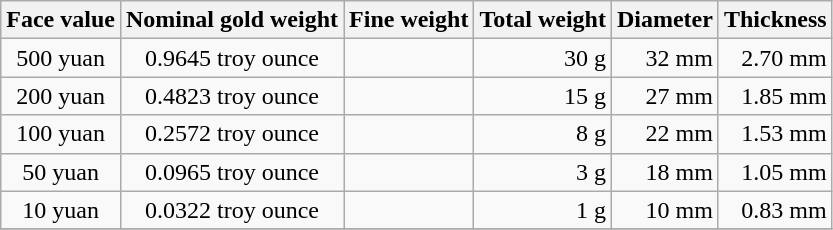<table class="wikitable">
<tr>
<th>Face value</th>
<th>Nominal gold weight</th>
<th>Fine weight</th>
<th>Total weight</th>
<th>Diameter</th>
<th>Thickness</th>
</tr>
<tr>
<td align="center">500 yuan</td>
<td align="center">0.9645 troy ounce</td>
<td align="right"></td>
<td align="right">30 g</td>
<td align="right">32 mm</td>
<td align="right">2.70 mm</td>
</tr>
<tr>
<td align="center">200 yuan</td>
<td align="center">0.4823 troy ounce</td>
<td align="right"></td>
<td align="right">15 g</td>
<td align="right">27 mm</td>
<td align="right">1.85 mm</td>
</tr>
<tr>
<td align="center">100 yuan</td>
<td align="center">0.2572 troy ounce</td>
<td align="right"></td>
<td align="right">8 g</td>
<td align="right">22 mm</td>
<td align="right">1.53 mm</td>
</tr>
<tr>
<td align="center">50 yuan</td>
<td align="center">0.0965 troy ounce</td>
<td align="right"></td>
<td align="right">3 g</td>
<td align="right">18 mm</td>
<td align="right">1.05 mm</td>
</tr>
<tr>
<td align="center">10 yuan</td>
<td align="center">0.0322 troy ounce</td>
<td align="right"></td>
<td align="right">1 g</td>
<td align="right">10 mm</td>
<td align="right">0.83 mm</td>
</tr>
<tr>
</tr>
</table>
